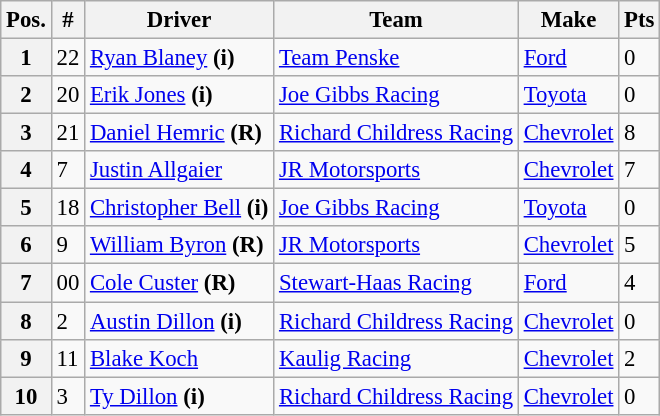<table class="wikitable" style="font-size:95%">
<tr>
<th>Pos.</th>
<th>#</th>
<th>Driver</th>
<th>Team</th>
<th>Make</th>
<th>Pts</th>
</tr>
<tr>
<th>1</th>
<td>22</td>
<td><a href='#'>Ryan Blaney</a> <strong>(i)</strong></td>
<td><a href='#'>Team Penske</a></td>
<td><a href='#'>Ford</a></td>
<td>0</td>
</tr>
<tr>
<th>2</th>
<td>20</td>
<td><a href='#'>Erik Jones</a> <strong>(i)</strong></td>
<td><a href='#'>Joe Gibbs Racing</a></td>
<td><a href='#'>Toyota</a></td>
<td>0</td>
</tr>
<tr>
<th>3</th>
<td>21</td>
<td><a href='#'>Daniel Hemric</a> <strong>(R)</strong></td>
<td><a href='#'>Richard Childress Racing</a></td>
<td><a href='#'>Chevrolet</a></td>
<td>8</td>
</tr>
<tr>
<th>4</th>
<td>7</td>
<td><a href='#'>Justin Allgaier</a></td>
<td><a href='#'>JR Motorsports</a></td>
<td><a href='#'>Chevrolet</a></td>
<td>7</td>
</tr>
<tr>
<th>5</th>
<td>18</td>
<td><a href='#'>Christopher Bell</a> <strong>(i)</strong></td>
<td><a href='#'>Joe Gibbs Racing</a></td>
<td><a href='#'>Toyota</a></td>
<td>0</td>
</tr>
<tr>
<th>6</th>
<td>9</td>
<td><a href='#'>William Byron</a> <strong>(R)</strong></td>
<td><a href='#'>JR Motorsports</a></td>
<td><a href='#'>Chevrolet</a></td>
<td>5</td>
</tr>
<tr>
<th>7</th>
<td>00</td>
<td><a href='#'>Cole Custer</a> <strong>(R)</strong></td>
<td><a href='#'>Stewart-Haas Racing</a></td>
<td><a href='#'>Ford</a></td>
<td>4</td>
</tr>
<tr>
<th>8</th>
<td>2</td>
<td><a href='#'>Austin Dillon</a> <strong>(i)</strong></td>
<td><a href='#'>Richard Childress Racing</a></td>
<td><a href='#'>Chevrolet</a></td>
<td>0</td>
</tr>
<tr>
<th>9</th>
<td>11</td>
<td><a href='#'>Blake Koch</a></td>
<td><a href='#'>Kaulig Racing</a></td>
<td><a href='#'>Chevrolet</a></td>
<td>2</td>
</tr>
<tr>
<th>10</th>
<td>3</td>
<td><a href='#'>Ty Dillon</a> <strong>(i)</strong></td>
<td><a href='#'>Richard Childress Racing</a></td>
<td><a href='#'>Chevrolet</a></td>
<td>0</td>
</tr>
</table>
